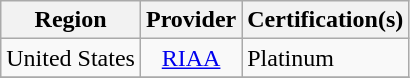<table class="wikitable sortable">
<tr>
<th>Region</th>
<th class="unsortable">Provider</th>
<th class="unsortable">Certification(s)</th>
</tr>
<tr>
<td>United States</td>
<td style="text-align:center;"><a href='#'>RIAA</a></td>
<td>Platinum</td>
</tr>
<tr>
</tr>
</table>
